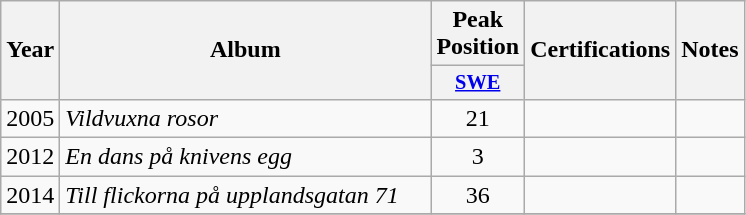<table class="wikitable plainrowheaders" style="text-align:center;" border="1">
<tr>
<th scope="col" rowspan="2">Year</th>
<th scope="col" rowspan="2" style="width:15em;">Album</th>
<th scope="col" colspan="1">Peak Position</th>
<th scope="col" rowspan="2">Certifications</th>
<th scope="col" rowspan="2">Notes</th>
</tr>
<tr>
<th scope="col" style="width:3em;font-size:85%;"><a href='#'>SWE</a><br></th>
</tr>
<tr>
<td>2005</td>
<td style="text-align:left;"><em>Vildvuxna rosor</em></td>
<td>21</td>
<td style="text-align:left;"></td>
<td style="text-align:left;"></td>
</tr>
<tr>
<td>2012</td>
<td style="text-align:left;"><em>En dans på knivens egg</em></td>
<td>3</td>
<td style="text-align:left;"></td>
<td style="text-align:left;"></td>
</tr>
<tr>
<td>2014</td>
<td style="text-align:left;"><em>Till flickorna på upplandsgatan 71</em></td>
<td>36</td>
<td style="text-align:left;"></td>
<td style="text-align:left;"></td>
</tr>
<tr>
</tr>
</table>
